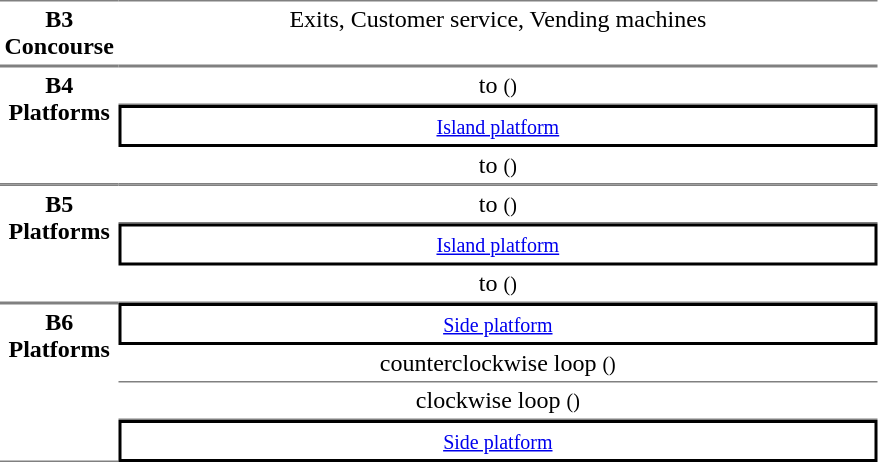<table table border=0 cellspacing=0 cellpadding=3>
<tr>
<td style="border-bottom:solid 1px gray; border-top:solid 1px gray;text-align:center" valign=top width=50><strong>B3<br>Concourse</strong></td>
<td style="border-bottom:solid 1px gray; border-top:solid 1px gray;text-align:center;" valign=top width=500>Exits, Customer service, Vending machines</td>
</tr>
<tr>
<td style="border-bottom:solid 1px gray; border-top:solid 1px gray;text-align:center" rowspan="3" valign=top><strong>B4<br>Platforms</strong></td>
<td style="border-bottom:solid 1px gray; border-top:solid 1px gray;text-align:center;">  to  <small>()</small></td>
</tr>
<tr>
<td style="border-right:solid 2px black;border-left:solid 2px black;border-top:solid 2px black;border-bottom:solid 2px black;text-align:center;" colspan=2><small><a href='#'>Island platform</a></small></td>
</tr>
<tr>
<td style="border-bottom:solid 1px gray;text-align:center;">  to  <small>()</small></td>
</tr>
<tr>
<td style="border-bottom:solid 1px gray; border-top:solid 1px gray;text-align:center" rowspan="3" valign=top><strong>B5<br>Platforms</strong></td>
<td style="border-bottom:solid 1px gray; border-top:solid 1px gray;text-align:center;"> to  <small>()</small> </td>
</tr>
<tr>
<td style="border-right:solid 2px black;border-left:solid 2px black;border-top:solid 2px black;border-bottom:solid 2px black;text-align:center;" colspan=2><small><a href='#'>Island platform</a></small></td>
</tr>
<tr>
<td style="border-bottom:solid 1px gray;text-align:center;"> to  <small>()</small> </td>
</tr>
<tr>
<td style="border-bottom:solid 1px gray; border-top:solid 1px gray;text-align:center" rowspan="4" valign=top><strong>B6<br>Platforms</strong></td>
<td style="border-right:solid 2px black;border-left:solid 2px black;border-top:solid 2px black;border-bottom:solid 2px black;text-align:center;"><small><a href='#'>Side platform</a></small></td>
</tr>
<tr>
<td style="border-bottom:solid 1px gray;text-align:center;">  counterclockwise loop <small>()</small></td>
</tr>
<tr>
<td style="border-bottom:solid 1px gray;text-align:center;"> clockwise loop <small>()</small> </td>
</tr>
<tr>
<td style="border-right:solid 2px black;border-left:solid 2px black;border-top:solid 2px black;border-bottom:solid 2px black;text-align:center;"><small><a href='#'>Side platform</a></small></td>
</tr>
</table>
